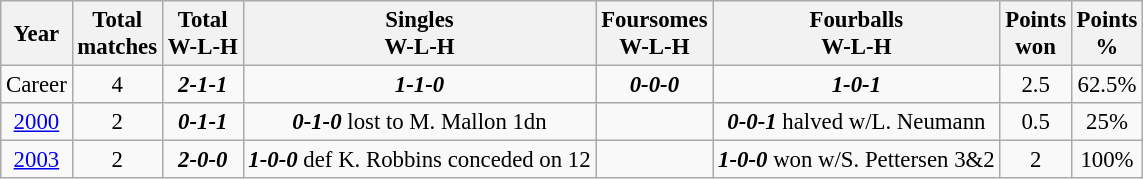<table class="wikitable" style="text-align:center; font-size: 95%;">
<tr>
<th>Year</th>
<th>Total<br>matches</th>
<th>Total<br>W-L-H</th>
<th>Singles<br>W-L-H</th>
<th>Foursomes<br>W-L-H</th>
<th>Fourballs<br>W-L-H</th>
<th>Points<br>won</th>
<th>Points<br>%</th>
</tr>
<tr>
<td>Career</td>
<td>4</td>
<td><strong><em>2-1-1</em></strong></td>
<td><strong><em>1-1-0</em></strong></td>
<td><strong><em>0-0-0</em></strong></td>
<td><strong><em>1-0-1</em></strong></td>
<td>2.5</td>
<td>62.5%</td>
</tr>
<tr>
<td><a href='#'>2000</a></td>
<td>2</td>
<td><strong><em>0-1-1</em></strong></td>
<td><strong><em>0-1-0</em></strong> lost to M. Mallon 1dn</td>
<td></td>
<td><strong><em>0-0-1</em></strong> halved w/L. Neumann</td>
<td>0.5</td>
<td>25%</td>
</tr>
<tr>
<td><a href='#'>2003</a></td>
<td>2</td>
<td><strong><em>2-0-0</em></strong></td>
<td><strong><em>1-0-0</em></strong> def K. Robbins conceded on 12</td>
<td></td>
<td><strong><em>1-0-0</em></strong> won w/S. Pettersen 3&2</td>
<td>2</td>
<td>100%</td>
</tr>
</table>
